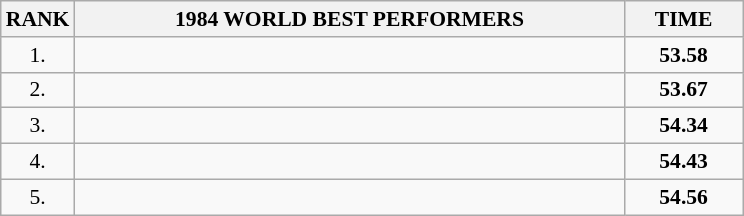<table class="wikitable" style="border-collapse: collapse; font-size: 90%;">
<tr>
<th>RANK</th>
<th align="center" style="width: 25em">1984 WORLD BEST PERFORMERS</th>
<th align="center" style="width: 5em">TIME</th>
</tr>
<tr>
<td align="center">1.</td>
<td></td>
<td align="center"><strong>53.58</strong></td>
</tr>
<tr>
<td align="center">2.</td>
<td></td>
<td align="center"><strong>53.67</strong></td>
</tr>
<tr>
<td align="center">3.</td>
<td></td>
<td align="center"><strong>54.34</strong></td>
</tr>
<tr>
<td align="center">4.</td>
<td></td>
<td align="center"><strong>54.43</strong></td>
</tr>
<tr>
<td align="center">5.</td>
<td></td>
<td align="center"><strong>54.56</strong></td>
</tr>
</table>
